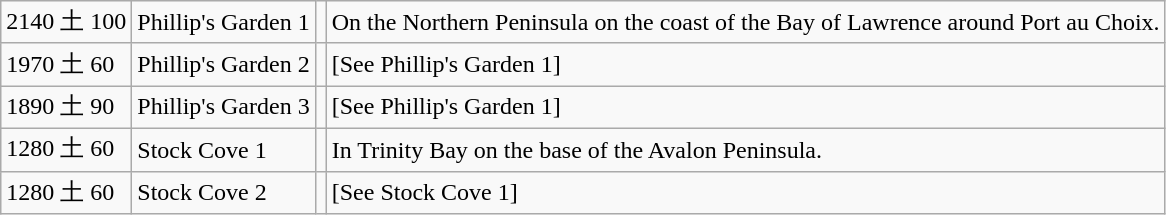<table class="wikitable">
<tr>
<td>2140 土 100</td>
<td>Phillip's Garden 1</td>
<td></td>
<td>On the Northern Peninsula on the coast of the Bay of Lawrence around Port au Choix.</td>
</tr>
<tr>
<td>1970 土 60</td>
<td>Phillip's Garden 2</td>
<td></td>
<td>[See Phillip's Garden 1]</td>
</tr>
<tr>
<td>1890 土 90</td>
<td>Phillip's Garden 3</td>
<td></td>
<td>[See Phillip's Garden 1]</td>
</tr>
<tr>
<td>1280 土 60</td>
<td>Stock Cove 1</td>
<td></td>
<td>In Trinity Bay on the base of the Avalon Peninsula.</td>
</tr>
<tr>
<td>1280 土 60</td>
<td>Stock Cove 2</td>
<td></td>
<td>[See Stock Cove 1]</td>
</tr>
</table>
